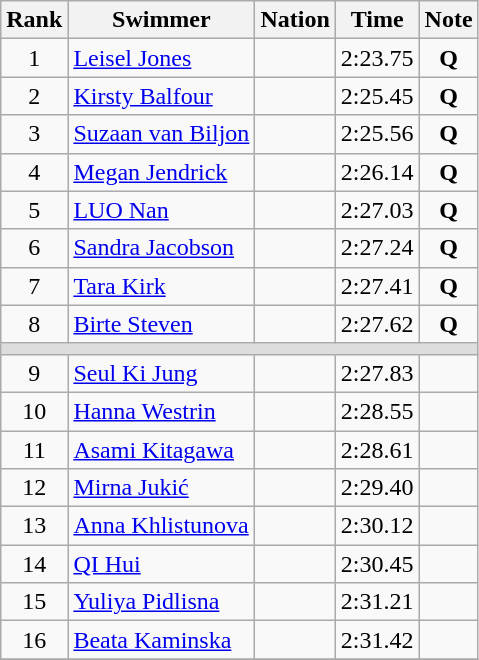<table class="wikitable" style="text-align:center">
<tr>
<th>Rank</th>
<th>Swimmer</th>
<th>Nation</th>
<th>Time</th>
<th>Note</th>
</tr>
<tr>
<td>1</td>
<td align=left><a href='#'>Leisel Jones</a></td>
<td align=left></td>
<td>2:23.75</td>
<td><strong>Q</strong></td>
</tr>
<tr>
<td>2</td>
<td align=left><a href='#'>Kirsty Balfour</a></td>
<td align=left></td>
<td>2:25.45</td>
<td><strong>Q</strong></td>
</tr>
<tr>
<td>3</td>
<td align=left><a href='#'>Suzaan van Biljon</a></td>
<td align=left></td>
<td>2:25.56</td>
<td><strong>Q</strong></td>
</tr>
<tr>
<td>4</td>
<td align=left><a href='#'>Megan Jendrick</a></td>
<td align=left></td>
<td>2:26.14</td>
<td><strong>Q</strong></td>
</tr>
<tr>
<td>5</td>
<td align=left><a href='#'>LUO Nan</a></td>
<td align=left></td>
<td>2:27.03</td>
<td><strong>Q</strong></td>
</tr>
<tr>
<td>6</td>
<td align=left><a href='#'>Sandra Jacobson</a></td>
<td align=left></td>
<td>2:27.24</td>
<td><strong>Q</strong></td>
</tr>
<tr>
<td>7</td>
<td align=left><a href='#'>Tara Kirk</a></td>
<td align=left></td>
<td>2:27.41</td>
<td><strong>Q</strong></td>
</tr>
<tr>
<td>8</td>
<td align=left><a href='#'>Birte Steven</a></td>
<td align=left></td>
<td>2:27.62</td>
<td><strong>Q</strong></td>
</tr>
<tr bgcolor=#DDDDDD>
<td colspan=5></td>
</tr>
<tr>
<td>9</td>
<td align=left><a href='#'>Seul Ki Jung</a></td>
<td align=left></td>
<td>2:27.83</td>
<td></td>
</tr>
<tr>
<td>10</td>
<td align=left><a href='#'>Hanna Westrin</a></td>
<td align=left></td>
<td>2:28.55</td>
<td></td>
</tr>
<tr>
<td>11</td>
<td align=left><a href='#'>Asami Kitagawa</a></td>
<td align=left></td>
<td>2:28.61</td>
<td></td>
</tr>
<tr>
<td>12</td>
<td align=left><a href='#'>Mirna Jukić</a></td>
<td align=left></td>
<td>2:29.40</td>
<td></td>
</tr>
<tr>
<td>13</td>
<td align=left><a href='#'>Anna Khlistunova</a></td>
<td align=left></td>
<td>2:30.12</td>
<td></td>
</tr>
<tr>
<td>14</td>
<td align=left><a href='#'>QI Hui</a></td>
<td align=left></td>
<td>2:30.45</td>
<td></td>
</tr>
<tr>
<td>15</td>
<td align=left><a href='#'>Yuliya Pidlisna</a></td>
<td align=left></td>
<td>2:31.21</td>
<td></td>
</tr>
<tr>
<td>16</td>
<td align=left><a href='#'>Beata Kaminska</a></td>
<td align=left></td>
<td>2:31.42</td>
<td></td>
</tr>
<tr>
</tr>
</table>
